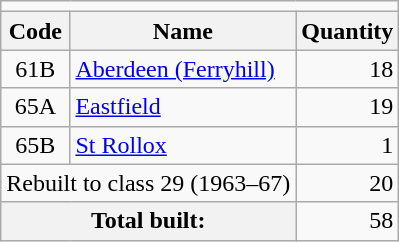<table class="wikitable floatright">
<tr>
<td colspan=3></td>
</tr>
<tr>
<th>Code</th>
<th>Name</th>
<th>Quantity</th>
</tr>
<tr>
<td style="text-align:center">61B</td>
<td><a href='#'>Aberdeen (Ferryhill)</a></td>
<td style="text-align:right">18</td>
</tr>
<tr>
<td style="text-align:center">65A</td>
<td><a href='#'>Eastfield</a></td>
<td style="text-align:right">19</td>
</tr>
<tr>
<td style="text-align:center">65B</td>
<td><a href='#'>St Rollox</a></td>
<td style="text-align:right">1</td>
</tr>
<tr>
<td colspan=2>Rebuilt to class 29 (1963–67)</td>
<td style="text-align:right">20</td>
</tr>
<tr>
<th colspan=2 scope=row>Total built:</th>
<td style="text-align:right">58</td>
</tr>
</table>
